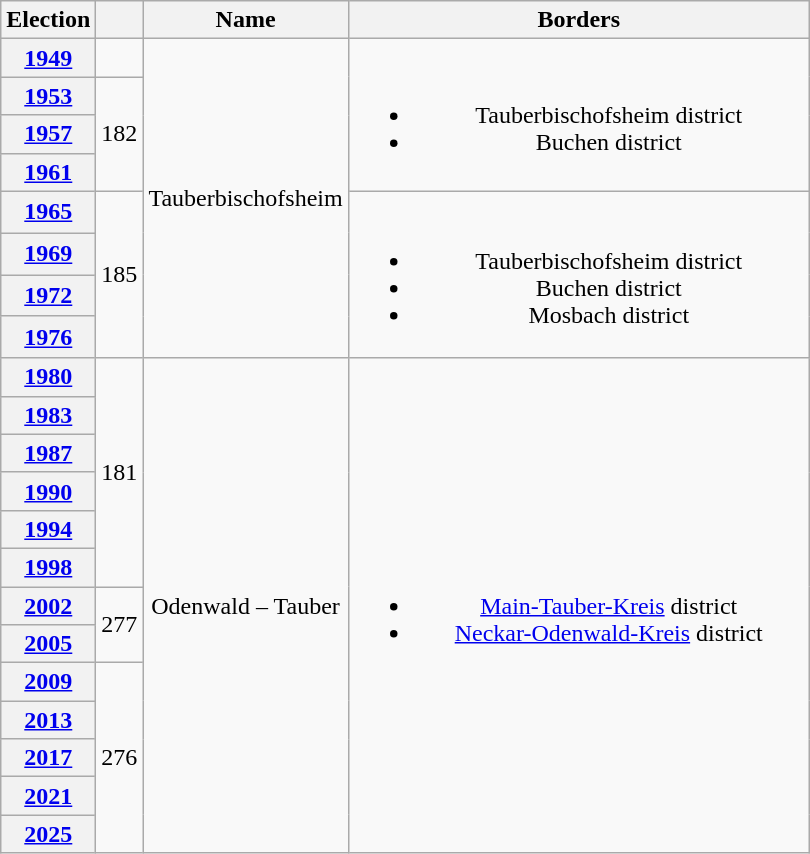<table class=wikitable style="text-align:center">
<tr>
<th>Election</th>
<th></th>
<th width=125px>Name</th>
<th width=300px>Borders</th>
</tr>
<tr>
<th><a href='#'>1949</a></th>
<td></td>
<td rowspan=8>Tauberbischofsheim</td>
<td rowspan=4><br><ul><li>Tauberbischofsheim district</li><li>Buchen district</li></ul></td>
</tr>
<tr>
<th><a href='#'>1953</a></th>
<td rowspan=3>182</td>
</tr>
<tr>
<th><a href='#'>1957</a></th>
</tr>
<tr>
<th><a href='#'>1961</a></th>
</tr>
<tr>
<th><a href='#'>1965</a></th>
<td rowspan=4>185</td>
<td rowspan=4><br><ul><li>Tauberbischofsheim district</li><li>Buchen district</li><li>Mosbach district</li></ul></td>
</tr>
<tr>
<th><a href='#'>1969</a></th>
</tr>
<tr>
<th><a href='#'>1972</a></th>
</tr>
<tr>
<th><a href='#'>1976</a></th>
</tr>
<tr>
<th><a href='#'>1980</a></th>
<td rowspan=6>181</td>
<td rowspan=13>Odenwald – Tauber</td>
<td rowspan=13><br><ul><li><a href='#'>Main-Tauber-Kreis</a> district</li><li><a href='#'>Neckar-Odenwald-Kreis</a> district</li></ul></td>
</tr>
<tr>
<th><a href='#'>1983</a></th>
</tr>
<tr>
<th><a href='#'>1987</a></th>
</tr>
<tr>
<th><a href='#'>1990</a></th>
</tr>
<tr>
<th><a href='#'>1994</a></th>
</tr>
<tr>
<th><a href='#'>1998</a></th>
</tr>
<tr>
<th><a href='#'>2002</a></th>
<td rowspan=2>277</td>
</tr>
<tr>
<th><a href='#'>2005</a></th>
</tr>
<tr>
<th><a href='#'>2009</a></th>
<td rowspan=5>276</td>
</tr>
<tr>
<th><a href='#'>2013</a></th>
</tr>
<tr>
<th><a href='#'>2017</a></th>
</tr>
<tr>
<th><a href='#'>2021</a></th>
</tr>
<tr>
<th><a href='#'>2025</a></th>
</tr>
</table>
